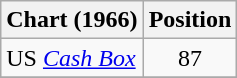<table class="wikitable">
<tr>
<th>Chart (1966)</th>
<th>Position</th>
</tr>
<tr>
<td>US <a href='#'><em>Cash Box</em></a></td>
<td align="center">87</td>
</tr>
<tr>
</tr>
</table>
